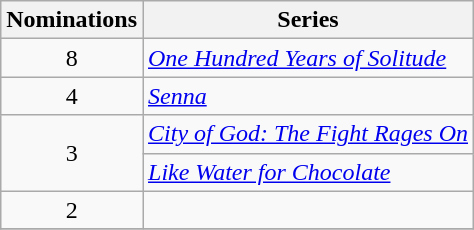<table class="wikitable">
<tr>
<th>Nominations</th>
<th>Series</th>
</tr>
<tr>
<td align="center">8</td>
<td><em><a href='#'>One Hundred Years of Solitude</a></em></td>
</tr>
<tr>
<td align="center">4</td>
<td><em><a href='#'>Senna</a></em></td>
</tr>
<tr>
<td align="center" rowspan="2">3</td>
<td><em><a href='#'>City of God: The Fight Rages On</a></em></td>
</tr>
<tr>
<td><em><a href='#'>Like Water for Chocolate</a></em></td>
</tr>
<tr>
<td align="center">2</td>
<td><em></em></td>
</tr>
<tr>
</tr>
</table>
